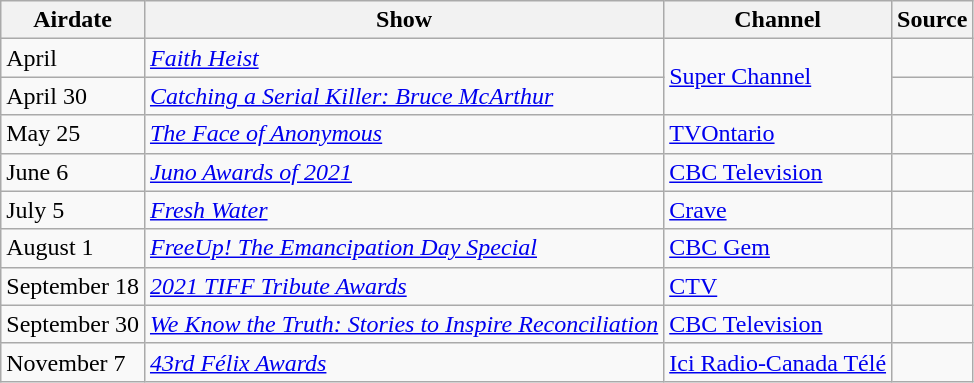<table class="wikitable">
<tr>
<th>Airdate</th>
<th>Show</th>
<th>Channel</th>
<th>Source</th>
</tr>
<tr>
<td>April</td>
<td><em><a href='#'>Faith Heist</a></em></td>
<td rowspan=2><a href='#'>Super Channel</a></td>
<td></td>
</tr>
<tr>
<td>April 30</td>
<td><em><a href='#'>Catching a Serial Killer: Bruce McArthur</a></em></td>
<td></td>
</tr>
<tr>
<td>May 25</td>
<td><em><a href='#'>The Face of Anonymous</a></em></td>
<td><a href='#'>TVOntario</a></td>
<td></td>
</tr>
<tr>
<td>June 6</td>
<td><em><a href='#'>Juno Awards of 2021</a></em></td>
<td><a href='#'>CBC Television</a></td>
<td></td>
</tr>
<tr>
<td>July 5</td>
<td><em><a href='#'>Fresh Water</a></em></td>
<td><a href='#'>Crave</a></td>
<td></td>
</tr>
<tr>
<td>August 1</td>
<td><em><a href='#'>FreeUp! The Emancipation Day Special</a></em></td>
<td><a href='#'>CBC Gem</a></td>
<td></td>
</tr>
<tr>
<td>September 18</td>
<td><em><a href='#'>2021 TIFF Tribute Awards</a></em></td>
<td><a href='#'>CTV</a></td>
<td></td>
</tr>
<tr>
<td>September 30</td>
<td><em><a href='#'>We Know the Truth: Stories to Inspire Reconciliation</a></em></td>
<td><a href='#'>CBC Television</a></td>
<td></td>
</tr>
<tr>
<td>November 7</td>
<td><em><a href='#'>43rd Félix Awards</a></em></td>
<td><a href='#'>Ici Radio-Canada Télé</a></td>
<td></td>
</tr>
</table>
